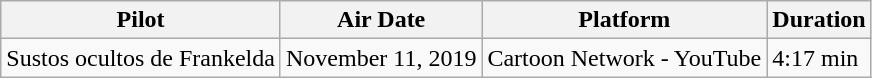<table class="wikitable">
<tr>
<th>Pilot</th>
<th>Air Date</th>
<th>Platform</th>
<th>Duration</th>
</tr>
<tr>
<td>Sustos ocultos de Frankelda</td>
<td>November 11, 2019</td>
<td>Cartoon Network - YouTube</td>
<td>4:17 min</td>
</tr>
</table>
